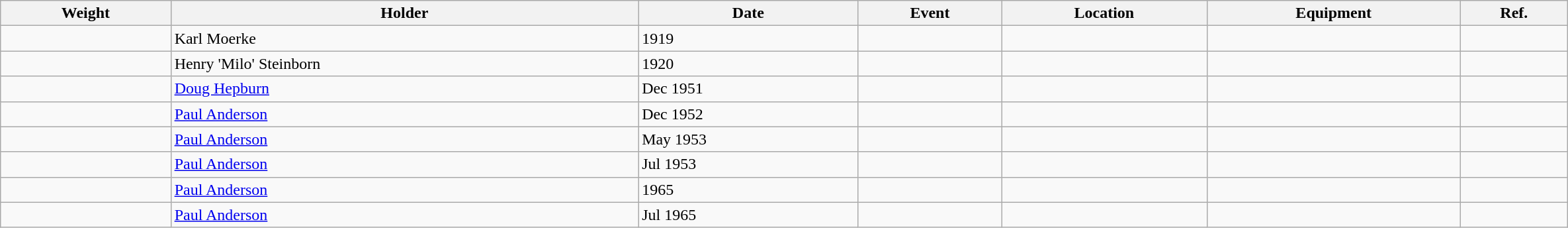<table class="wikitable sortable" style="display: inline-table;width: 125%;">
<tr>
<th scope="col">Weight</th>
<th scope="col">Holder</th>
<th scope="col" class="unsortable">Date</th>
<th scope="col" class="unsortable">Event</th>
<th scope="col">Location</th>
<th scope="col" class="unsortable">Equipment</th>
<th scope="col" class="unsortable">Ref.</th>
</tr>
<tr>
<td></td>
<td> Karl Moerke</td>
<td>1919</td>
<td></td>
<td></td>
<td></td>
<td></td>
</tr>
<tr>
<td></td>
<td> Henry 'Milo' Steinborn</td>
<td>1920</td>
<td></td>
<td></td>
<td></td>
<td></td>
</tr>
<tr>
<td></td>
<td> <a href='#'>Doug Hepburn</a></td>
<td>Dec 1951</td>
<td></td>
<td></td>
<td></td>
<td></td>
</tr>
<tr>
<td></td>
<td> <a href='#'>Paul Anderson</a></td>
<td>Dec 1952</td>
<td></td>
<td></td>
<td></td>
<td></td>
</tr>
<tr>
<td></td>
<td> <a href='#'>Paul Anderson</a></td>
<td>May 1953</td>
<td></td>
<td></td>
<td></td>
<td></td>
</tr>
<tr>
<td></td>
<td> <a href='#'>Paul Anderson</a></td>
<td>Jul 1953</td>
<td></td>
<td></td>
<td></td>
<td></td>
</tr>
<tr>
<td></td>
<td> <a href='#'>Paul Anderson</a></td>
<td>1965</td>
<td></td>
<td></td>
<td></td>
<td></td>
</tr>
<tr>
<td></td>
<td> <a href='#'>Paul Anderson</a></td>
<td>Jul 1965</td>
<td></td>
<td></td>
<td></td>
<td></td>
</tr>
</table>
